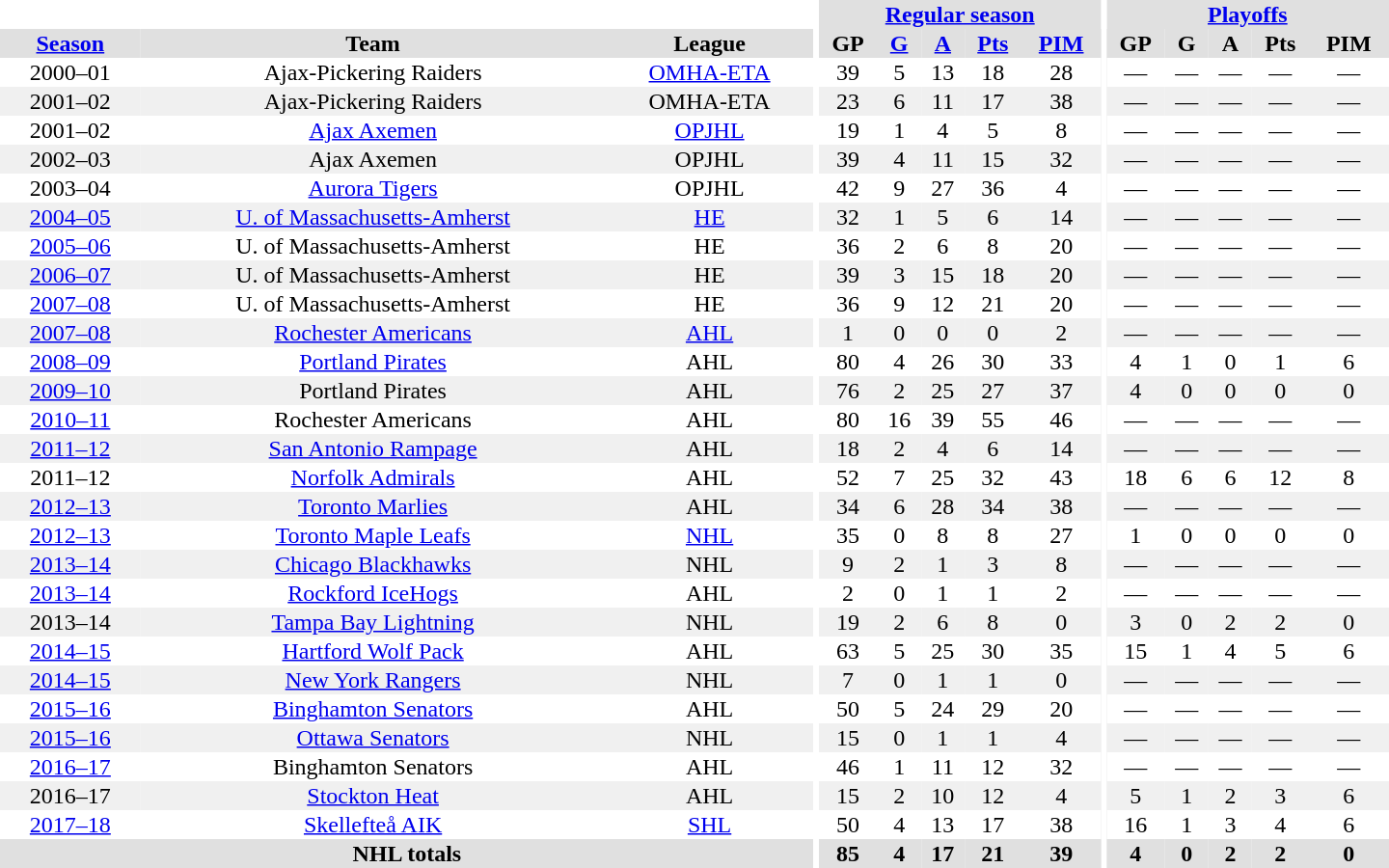<table border="0" cellpadding="1" cellspacing="0" style="text-align:center; width:60em">
<tr bgcolor="#e0e0e0">
<th colspan="3" bgcolor="#ffffff"></th>
<th rowspan="99" bgcolor="#ffffff"></th>
<th colspan="5"><a href='#'>Regular season</a></th>
<th rowspan="99" bgcolor="#ffffff"></th>
<th colspan="5"><a href='#'>Playoffs</a></th>
</tr>
<tr bgcolor="#e0e0e0">
<th><a href='#'>Season</a></th>
<th>Team</th>
<th>League</th>
<th>GP</th>
<th><a href='#'>G</a></th>
<th><a href='#'>A</a></th>
<th><a href='#'>Pts</a></th>
<th><a href='#'>PIM</a></th>
<th>GP</th>
<th>G</th>
<th>A</th>
<th>Pts</th>
<th>PIM</th>
</tr>
<tr ALIGN="center">
<td>2000–01</td>
<td>Ajax-Pickering Raiders</td>
<td><a href='#'>OMHA-ETA</a></td>
<td>39</td>
<td>5</td>
<td>13</td>
<td>18</td>
<td>28</td>
<td>—</td>
<td>—</td>
<td>—</td>
<td>—</td>
<td>—</td>
</tr>
<tr ALIGN="center" bgcolor="#f0f0f0">
<td>2001–02</td>
<td>Ajax-Pickering Raiders</td>
<td>OMHA-ETA</td>
<td>23</td>
<td>6</td>
<td>11</td>
<td>17</td>
<td>38</td>
<td>—</td>
<td>—</td>
<td>—</td>
<td>—</td>
<td>—</td>
</tr>
<tr ALIGN="center">
<td>2001–02</td>
<td><a href='#'>Ajax Axemen</a></td>
<td><a href='#'>OPJHL</a></td>
<td>19</td>
<td>1</td>
<td>4</td>
<td>5</td>
<td>8</td>
<td>—</td>
<td>—</td>
<td>—</td>
<td>—</td>
<td>—</td>
</tr>
<tr ALIGN="center" bgcolor="#f0f0f0">
<td>2002–03</td>
<td>Ajax Axemen</td>
<td>OPJHL</td>
<td>39</td>
<td>4</td>
<td>11</td>
<td>15</td>
<td>32</td>
<td>—</td>
<td>—</td>
<td>—</td>
<td>—</td>
<td>—</td>
</tr>
<tr ALIGN="center">
<td>2003–04</td>
<td><a href='#'>Aurora Tigers</a></td>
<td>OPJHL</td>
<td>42</td>
<td>9</td>
<td>27</td>
<td>36</td>
<td>4</td>
<td>—</td>
<td>—</td>
<td>—</td>
<td>—</td>
<td>—</td>
</tr>
<tr ALIGN="center" bgcolor="#f0f0f0">
<td><a href='#'>2004–05</a></td>
<td><a href='#'>U. of Massachusetts-Amherst</a></td>
<td><a href='#'>HE</a></td>
<td>32</td>
<td>1</td>
<td>5</td>
<td>6</td>
<td>14</td>
<td>—</td>
<td>—</td>
<td>—</td>
<td>—</td>
<td>—</td>
</tr>
<tr ALIGN="center">
<td><a href='#'>2005–06</a></td>
<td>U. of Massachusetts-Amherst</td>
<td>HE</td>
<td>36</td>
<td>2</td>
<td>6</td>
<td>8</td>
<td>20</td>
<td>—</td>
<td>—</td>
<td>—</td>
<td>—</td>
<td>—</td>
</tr>
<tr ALIGN="center" bgcolor="#f0f0f0">
<td><a href='#'>2006–07</a></td>
<td>U. of Massachusetts-Amherst</td>
<td>HE</td>
<td>39</td>
<td>3</td>
<td>15</td>
<td>18</td>
<td>20</td>
<td>—</td>
<td>—</td>
<td>—</td>
<td>—</td>
<td>—</td>
</tr>
<tr ALIGN="center">
<td><a href='#'>2007–08</a></td>
<td>U. of Massachusetts-Amherst</td>
<td>HE</td>
<td>36</td>
<td>9</td>
<td>12</td>
<td>21</td>
<td>20</td>
<td>—</td>
<td>—</td>
<td>—</td>
<td>—</td>
<td>—</td>
</tr>
<tr ALIGN="center" bgcolor="#f0f0f0">
<td><a href='#'>2007–08</a></td>
<td><a href='#'>Rochester Americans</a></td>
<td><a href='#'>AHL</a></td>
<td>1</td>
<td>0</td>
<td>0</td>
<td>0</td>
<td>2</td>
<td>—</td>
<td>—</td>
<td>—</td>
<td>—</td>
<td>—</td>
</tr>
<tr ALIGN="center">
<td><a href='#'>2008–09</a></td>
<td><a href='#'>Portland Pirates</a></td>
<td>AHL</td>
<td>80</td>
<td>4</td>
<td>26</td>
<td>30</td>
<td>33</td>
<td>4</td>
<td>1</td>
<td>0</td>
<td>1</td>
<td>6</td>
</tr>
<tr ALIGN="center" bgcolor="#f0f0f0">
<td><a href='#'>2009–10</a></td>
<td>Portland Pirates</td>
<td>AHL</td>
<td>76</td>
<td>2</td>
<td>25</td>
<td>27</td>
<td>37</td>
<td>4</td>
<td>0</td>
<td>0</td>
<td>0</td>
<td>0</td>
</tr>
<tr ALIGN="center">
<td><a href='#'>2010–11</a></td>
<td>Rochester Americans</td>
<td>AHL</td>
<td>80</td>
<td>16</td>
<td>39</td>
<td>55</td>
<td>46</td>
<td>—</td>
<td>—</td>
<td>—</td>
<td>—</td>
<td>—</td>
</tr>
<tr ALIGN="center" bgcolor="#f0f0f0">
<td><a href='#'>2011–12</a></td>
<td><a href='#'>San Antonio Rampage</a></td>
<td>AHL</td>
<td>18</td>
<td>2</td>
<td>4</td>
<td>6</td>
<td>14</td>
<td>—</td>
<td>—</td>
<td>—</td>
<td>—</td>
<td>—</td>
</tr>
<tr ALIGN="center">
<td>2011–12</td>
<td><a href='#'>Norfolk Admirals</a></td>
<td>AHL</td>
<td>52</td>
<td>7</td>
<td>25</td>
<td>32</td>
<td>43</td>
<td>18</td>
<td>6</td>
<td>6</td>
<td>12</td>
<td>8</td>
</tr>
<tr ALIGN="center" bgcolor="#f0f0f0">
<td><a href='#'>2012–13</a></td>
<td><a href='#'>Toronto Marlies</a></td>
<td>AHL</td>
<td>34</td>
<td>6</td>
<td>28</td>
<td>34</td>
<td>38</td>
<td>—</td>
<td>—</td>
<td>—</td>
<td>—</td>
<td>—</td>
</tr>
<tr ALIGN="center">
<td><a href='#'>2012–13</a></td>
<td><a href='#'>Toronto Maple Leafs</a></td>
<td><a href='#'>NHL</a></td>
<td>35</td>
<td>0</td>
<td>8</td>
<td>8</td>
<td>27</td>
<td>1</td>
<td>0</td>
<td>0</td>
<td>0</td>
<td>0</td>
</tr>
<tr ALIGN="center" bgcolor="#f0f0f0">
<td><a href='#'>2013–14</a></td>
<td><a href='#'>Chicago Blackhawks</a></td>
<td>NHL</td>
<td>9</td>
<td>2</td>
<td>1</td>
<td>3</td>
<td>8</td>
<td>—</td>
<td>—</td>
<td>—</td>
<td>—</td>
<td>—</td>
</tr>
<tr ALIGN="center">
<td><a href='#'>2013–14</a></td>
<td><a href='#'>Rockford IceHogs</a></td>
<td>AHL</td>
<td>2</td>
<td>0</td>
<td>1</td>
<td>1</td>
<td>2</td>
<td>—</td>
<td>—</td>
<td>—</td>
<td>—</td>
<td>—</td>
</tr>
<tr ALIGN="center" bgcolor="#f0f0f0">
<td>2013–14</td>
<td><a href='#'>Tampa Bay Lightning</a></td>
<td>NHL</td>
<td>19</td>
<td>2</td>
<td>6</td>
<td>8</td>
<td>0</td>
<td>3</td>
<td>0</td>
<td>2</td>
<td>2</td>
<td>0</td>
</tr>
<tr ALIGN="center">
<td><a href='#'>2014–15</a></td>
<td><a href='#'>Hartford Wolf Pack</a></td>
<td>AHL</td>
<td>63</td>
<td>5</td>
<td>25</td>
<td>30</td>
<td>35</td>
<td>15</td>
<td>1</td>
<td>4</td>
<td>5</td>
<td>6</td>
</tr>
<tr ALIGN="center" bgcolor="#f0f0f0">
<td><a href='#'>2014–15</a></td>
<td><a href='#'>New York Rangers</a></td>
<td>NHL</td>
<td>7</td>
<td>0</td>
<td>1</td>
<td>1</td>
<td>0</td>
<td>—</td>
<td>—</td>
<td>—</td>
<td>—</td>
<td>—</td>
</tr>
<tr ALIGN="center">
<td><a href='#'>2015–16</a></td>
<td><a href='#'>Binghamton Senators</a></td>
<td>AHL</td>
<td>50</td>
<td>5</td>
<td>24</td>
<td>29</td>
<td>20</td>
<td>—</td>
<td>—</td>
<td>—</td>
<td>—</td>
<td>—</td>
</tr>
<tr ALIGN="center" bgcolor="#f0f0f0">
<td><a href='#'>2015–16</a></td>
<td><a href='#'>Ottawa Senators</a></td>
<td>NHL</td>
<td>15</td>
<td>0</td>
<td>1</td>
<td>1</td>
<td>4</td>
<td>—</td>
<td>—</td>
<td>—</td>
<td>—</td>
<td>—</td>
</tr>
<tr ALIGN="center">
<td><a href='#'>2016–17</a></td>
<td>Binghamton Senators</td>
<td>AHL</td>
<td>46</td>
<td>1</td>
<td>11</td>
<td>12</td>
<td>32</td>
<td>—</td>
<td>—</td>
<td>—</td>
<td>—</td>
<td>—</td>
</tr>
<tr ALIGN="center" bgcolor="#f0f0f0">
<td>2016–17</td>
<td><a href='#'>Stockton Heat</a></td>
<td>AHL</td>
<td>15</td>
<td>2</td>
<td>10</td>
<td>12</td>
<td>4</td>
<td>5</td>
<td>1</td>
<td>2</td>
<td>3</td>
<td>6</td>
</tr>
<tr ALIGN="center">
<td><a href='#'>2017–18</a></td>
<td><a href='#'>Skellefteå AIK</a></td>
<td><a href='#'>SHL</a></td>
<td>50</td>
<td>4</td>
<td>13</td>
<td>17</td>
<td>38</td>
<td>16</td>
<td>1</td>
<td>3</td>
<td>4</td>
<td>6</td>
</tr>
<tr bgcolor="#e0e0e0">
<th colspan="3">NHL totals</th>
<th>85</th>
<th>4</th>
<th>17</th>
<th>21</th>
<th>39</th>
<th>4</th>
<th>0</th>
<th>2</th>
<th>2</th>
<th>0</th>
</tr>
</table>
